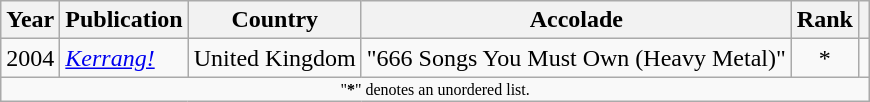<table class="wikitable sortable" style="margin:0em 1em 1em 0pt">
<tr>
<th>Year</th>
<th>Publication</th>
<th>Country</th>
<th>Accolade</th>
<th>Rank</th>
<th class=unsortable></th>
</tr>
<tr>
<td align=center>2004</td>
<td><em><a href='#'>Kerrang!</a></em></td>
<td>United Kingdom</td>
<td>"666 Songs You Must Own (Heavy Metal)"</td>
<td align=center>*</td>
<td></td>
</tr>
<tr class="sortbottom">
<td colspan=6 style=font-size:8pt; align=center>"<strong>*</strong>" denotes an unordered list.</td>
</tr>
</table>
